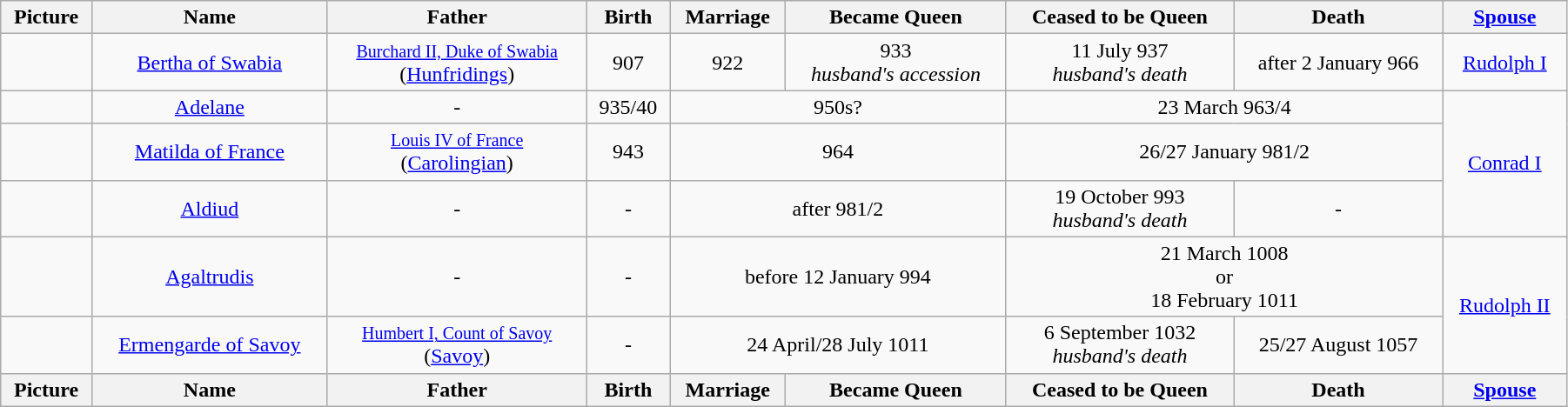<table width=95% class="wikitable">
<tr>
<th>Picture</th>
<th>Name</th>
<th>Father</th>
<th>Birth</th>
<th>Marriage</th>
<th>Became Queen</th>
<th>Ceased to be Queen</th>
<th>Death</th>
<th><a href='#'>Spouse</a></th>
</tr>
<tr>
<td align="center"></td>
<td align="center"><a href='#'>Bertha of Swabia</a></td>
<td align="center"><small><a href='#'>Burchard II, Duke of Swabia</a></small><br>(<a href='#'>Hunfridings</a>)</td>
<td align="center">907</td>
<td align="center">922</td>
<td align="center">933<br><em>husband's accession</em></td>
<td align="center">11 July 937<br><em>husband's death</em></td>
<td align="center">after 2 January 966</td>
<td align="center"><a href='#'>Rudolph I</a></td>
</tr>
<tr>
<td align="center"></td>
<td align="center"><a href='#'>Adelane</a></td>
<td align="center">-</td>
<td align="center">935/40</td>
<td align="center" colspan="2">950s?</td>
<td align="center" colspan="2">23 March 963/4</td>
<td align="center" rowspan="3"><a href='#'>Conrad I</a></td>
</tr>
<tr>
<td align="center"></td>
<td align="center"><a href='#'>Matilda of France</a></td>
<td align="center"><small><a href='#'>Louis IV of France</a></small><br>(<a href='#'>Carolingian</a>)</td>
<td align="center">943</td>
<td align="center" colspan="2">964</td>
<td align="center" colspan="2">26/27 January 981/2</td>
</tr>
<tr>
<td align="center"></td>
<td align="center"><a href='#'>Aldiud</a></td>
<td align="center">-</td>
<td align="center">-</td>
<td align="center" colspan="2">after 981/2</td>
<td align="center">19 October 993<br><em>husband's death</em></td>
<td align="center">-</td>
</tr>
<tr>
<td align="center"></td>
<td align="center"><a href='#'>Agaltrudis</a></td>
<td align="center">-</td>
<td align="center">-</td>
<td align="center" colspan="2">before 12 January 994</td>
<td align="center" colspan="2">21 March 1008<br>or<br>18 February 1011</td>
<td align="center" rowspan="2"><a href='#'>Rudolph II</a></td>
</tr>
<tr>
<td align="center"></td>
<td align="center"><a href='#'>Ermengarde of Savoy</a></td>
<td align="center"><small><a href='#'>Humbert I, Count of Savoy</a></small><br>(<a href='#'>Savoy</a>)</td>
<td align="center">-</td>
<td align="center" colspan="2">24 April/28 July 1011</td>
<td align="center">6 September 1032<br><em>husband's death</em></td>
<td align="center">25/27 August 1057</td>
</tr>
<tr>
<th>Picture</th>
<th>Name</th>
<th>Father</th>
<th>Birth</th>
<th>Marriage</th>
<th>Became Queen</th>
<th>Ceased to be Queen</th>
<th>Death</th>
<th><a href='#'>Spouse</a></th>
</tr>
</table>
